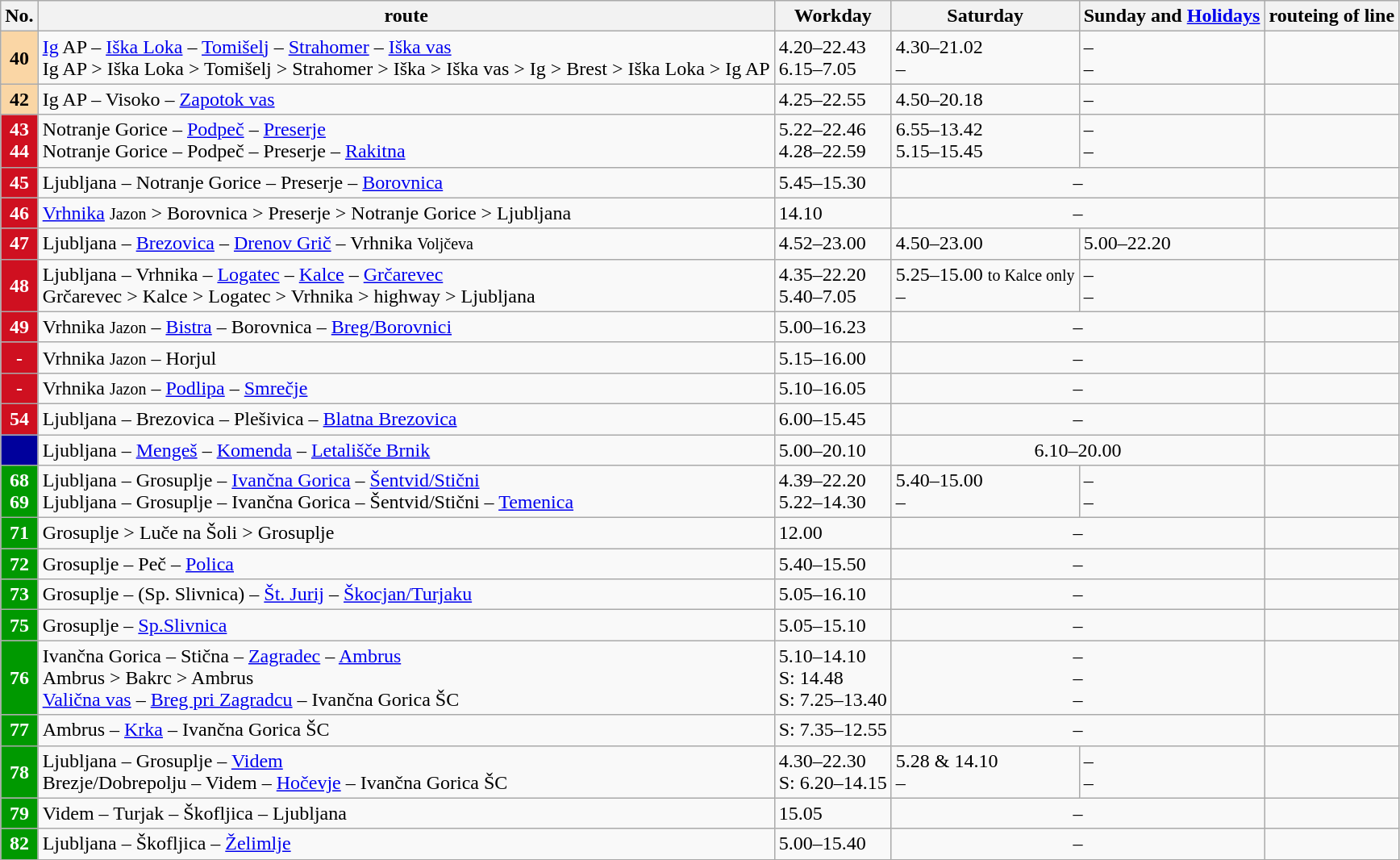<table class="wikitable">
<tr>
<th>No.</th>
<th>route</th>
<th>Workday</th>
<th>Saturday</th>
<th>Sunday and <a href='#'>Holidays</a></th>
<th>routeing of line</th>
</tr>
<tr>
<td style="text-align:center; background:#FAD6A5; color:black"><strong>40</strong></td>
<td><a href='#'>Ig</a> AP – <a href='#'>Iška Loka</a> – <a href='#'>Tomišelj</a> – <a href='#'>Strahomer</a> – <a href='#'>Iška vas</a><br>Ig AP > Iška Loka > Tomišelj > Strahomer > Iška > Iška vas > Ig > Brest > Iška Loka > Ig AP</td>
<td>4.20–22.43<br>6.15–7.05</td>
<td>4.30–21.02<br>–</td>
<td>–<br>–</td>
<td><br></td>
</tr>
<tr>
<td style="text-align:center; background:#FAD6A5; color:black"><strong>42</strong></td>
<td>Ig AP – Visoko – <a href='#'>Zapotok vas</a></td>
<td>4.25–22.55</td>
<td>4.50–20.18</td>
<td>–</td>
<td></td>
</tr>
<tr>
<td style="text-align:center; background:#CF1020; color:white"><strong>43</strong><br><strong>44</strong></td>
<td>Notranje Gorice – <a href='#'>Podpeč</a> – <a href='#'>Preserje</a><br>Notranje Gorice – Podpeč – Preserje – <a href='#'>Rakitna</a></td>
<td>5.22–22.46<br>4.28–22.59</td>
<td>6.55–13.42<br>5.15–15.45</td>
<td>–<br>–</td>
<td><br></td>
</tr>
<tr>
<td style="text-align:center; background:#CF1020; color:white"><strong>45</strong></td>
<td>Ljubljana – Notranje Gorice – Preserje – <a href='#'>Borovnica</a></td>
<td>5.45–15.30</td>
<td colspan=2 align="center">–</td>
<td></td>
</tr>
<tr>
<td style="text-align:center; background:#CF1020; color:white"><strong>46</strong></td>
<td><a href='#'>Vrhnika</a> <small>Jazon</small> > Borovnica > Preserje > Notranje Gorice > Ljubljana</td>
<td>14.10</td>
<td colspan=2 align="center">–</td>
<td></td>
</tr>
<tr>
<td style="text-align:center; background:#CF1020; color:white"><strong>47</strong></td>
<td>Ljubljana – <a href='#'>Brezovica</a> – <a href='#'>Drenov Grič</a> – Vrhnika <small>Voljčeva</small></td>
<td>4.52–23.00</td>
<td>4.50–23.00</td>
<td>5.00–22.20</td>
<td></td>
</tr>
<tr>
<td style="text-align:center; background:#CF1020; color:white"><strong>48</strong></td>
<td>Ljubljana – Vrhnika – <a href='#'>Logatec</a> – <a href='#'>Kalce</a> – <a href='#'>Grčarevec</a><br>Grčarevec > Kalce > Logatec > Vrhnika > highway > Ljubljana</td>
<td>4.35–22.20<br>5.40–7.05</td>
<td>5.25–15.00 <small>to Kalce only</small><br>–</td>
<td>–<br>–</td>
<td><br></td>
</tr>
<tr>
<td style="text-align:center; background:#CF1020; color:white"><strong>49</strong></td>
<td>Vrhnika <small>Jazon</small> – <a href='#'>Bistra</a> – Borovnica – <a href='#'>Breg/Borovnici</a></td>
<td>5.00–16.23</td>
<td colspan=2 align="center">–</td>
<td></td>
</tr>
<tr>
<td style="text-align:center; background:#CF1020; color:white"><strong>-</strong></td>
<td>Vrhnika <small>Jazon</small> – Horjul</td>
<td>5.15–16.00</td>
<td colspan=2 align="center">–</td>
<td></td>
</tr>
<tr>
<td style="text-align:center; background:#CF1020; color:white"><strong>-</strong></td>
<td>Vrhnika <small>Jazon</small> – <a href='#'>Podlipa</a> – <a href='#'>Smrečje</a></td>
<td>5.10–16.05</td>
<td colspan=2 align="center">–</td>
<td></td>
</tr>
<tr>
<td style="text-align:center; background:#CF1020; color:white"><strong>54</strong></td>
<td>Ljubljana – Brezovica – Plešivica – <a href='#'>Blatna Brezovica</a></td>
<td>6.00–15.45</td>
<td colspan=2 align="center">–</td>
<td></td>
</tr>
<tr>
<td style="text-align:center; background:#00009C;"><a href='#'></a></td>
<td>Ljubljana – <a href='#'>Mengeš</a> – <a href='#'>Komenda</a> – <a href='#'>Letališče Brnik</a></td>
<td>5.00–20.10</td>
<td colspan=2 align="center">6.10–20.00</td>
<td></td>
</tr>
<tr>
<td style="text-align:center; background:#009900; color:white"><strong>68</strong><br><strong>69</strong></td>
<td>Ljubljana – Grosuplje – <a href='#'>Ivančna Gorica</a> – <a href='#'>Šentvid/Stični</a><br>Ljubljana – Grosuplje – Ivančna Gorica – Šentvid/Stični – <a href='#'>Temenica</a></td>
<td>4.39–22.20<br>5.22–14.30</td>
<td>5.40–15.00<br>–</td>
<td>–<br>–</td>
<td><br></td>
</tr>
<tr>
<td style="text-align:center; background:#009900; color:white"><strong>71</strong></td>
<td>Grosuplje > Luče na Šoli > Grosuplje</td>
<td>12.00</td>
<td colspan=2 align="center">–</td>
<td></td>
</tr>
<tr>
<td style="text-align:center; background:#009900; color:white"><strong>72</strong></td>
<td>Grosuplje – Peč – <a href='#'>Polica</a></td>
<td>5.40–15.50</td>
<td colspan=2 align="center">–</td>
<td></td>
</tr>
<tr>
<td style="text-align:center; background:#009900; color:white"><strong>73</strong></td>
<td>Grosuplje – (Sp. Slivnica) – <a href='#'>Št. Jurij</a> – <a href='#'>Škocjan/Turjaku</a></td>
<td>5.05–16.10</td>
<td colspan=2 align="center">–</td>
<td></td>
</tr>
<tr>
<td style="text-align:center; background:#009900; color:white"><strong>75</strong></td>
<td>Grosuplje – <a href='#'>Sp.Slivnica</a></td>
<td>5.05–15.10</td>
<td colspan=2 align="center">–</td>
<td></td>
</tr>
<tr>
<td style="text-align:center; background:#009900; color:white"><strong>76</strong></td>
<td>Ivančna Gorica – Stična – <a href='#'>Zagradec</a> – <a href='#'>Ambrus</a><br>Ambrus > Bakrc > Ambrus<br><a href='#'>Valična vas</a> – <a href='#'>Breg pri Zagradcu</a> – Ivančna Gorica ŠC</td>
<td>5.10–14.10<br>S: 14.48<br>S: 7.25–13.40</td>
<td colspan=2 align="center">–<br>–<br>–</td>
<td><br><br></td>
</tr>
<tr>
<td style="text-align:center; background:#009900; color:white"><strong>77</strong></td>
<td>Ambrus – <a href='#'>Krka</a> – Ivančna Gorica ŠC</td>
<td>S: 7.35–12.55</td>
<td colspan=2 align="center">–</td>
<td></td>
</tr>
<tr>
<td style="text-align:center; background:#009900; color:white"><strong>78</strong></td>
<td>Ljubljana – Grosuplje – <a href='#'>Videm</a><br>Brezje/Dobrepolju – Videm – <a href='#'>Hočevje</a> – Ivančna Gorica ŠC</td>
<td>4.30–22.30<br>S: 6.20–14.15</td>
<td>5.28 & 14.10<br>–</td>
<td>–<br>–</td>
<td><br></td>
</tr>
<tr>
<td style="text-align:center; background:#009900; color:white"><strong>79</strong></td>
<td>Videm – Turjak – Škofljica – Ljubljana</td>
<td>15.05</td>
<td colspan=2 align="center">–</td>
<td></td>
</tr>
<tr>
<td style="text-align:center; background:#009900; color:white"><strong>82</strong></td>
<td>Ljubljana – Škofljica – <a href='#'>Želimlje</a></td>
<td>5.00–15.40</td>
<td colspan=2 align="center">–</td>
<td></td>
</tr>
<tr>
</tr>
</table>
